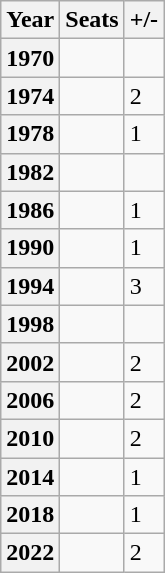<table class="wikitable">
<tr>
<th>Year</th>
<th>Seats</th>
<th>+/-</th>
</tr>
<tr>
<th>1970</th>
<td></td>
<td></td>
</tr>
<tr>
<th>1974</th>
<td></td>
<td> 2</td>
</tr>
<tr>
<th>1978</th>
<td></td>
<td> 1</td>
</tr>
<tr>
<th>1982</th>
<td></td>
<td></td>
</tr>
<tr>
<th>1986</th>
<td></td>
<td> 1</td>
</tr>
<tr>
<th>1990</th>
<td></td>
<td> 1</td>
</tr>
<tr>
<th>1994</th>
<td></td>
<td> 3</td>
</tr>
<tr>
<th>1998</th>
<td></td>
<td></td>
</tr>
<tr>
<th>2002</th>
<td></td>
<td> 2</td>
</tr>
<tr>
<th>2006</th>
<td></td>
<td> 2</td>
</tr>
<tr>
<th>2010</th>
<td></td>
<td> 2</td>
</tr>
<tr>
<th>2014</th>
<td></td>
<td> 1</td>
</tr>
<tr>
<th>2018</th>
<td></td>
<td> 1</td>
</tr>
<tr>
<th>2022</th>
<td></td>
<td> 2</td>
</tr>
</table>
